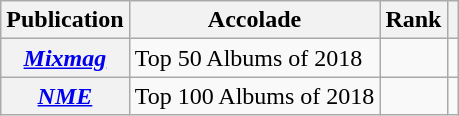<table class="wikitable sortable plainrowheaders">
<tr>
<th>Publication</th>
<th>Accolade</th>
<th>Rank</th>
<th class="unsortable"></th>
</tr>
<tr>
<th scope="row"><em><a href='#'>Mixmag</a></em></th>
<td>Top 50 Albums of 2018</td>
<td></td>
<td></td>
</tr>
<tr>
<th scope="row"><em><a href='#'>NME</a></em></th>
<td>Top 100 Albums of 2018</td>
<td></td>
<td></td>
</tr>
</table>
